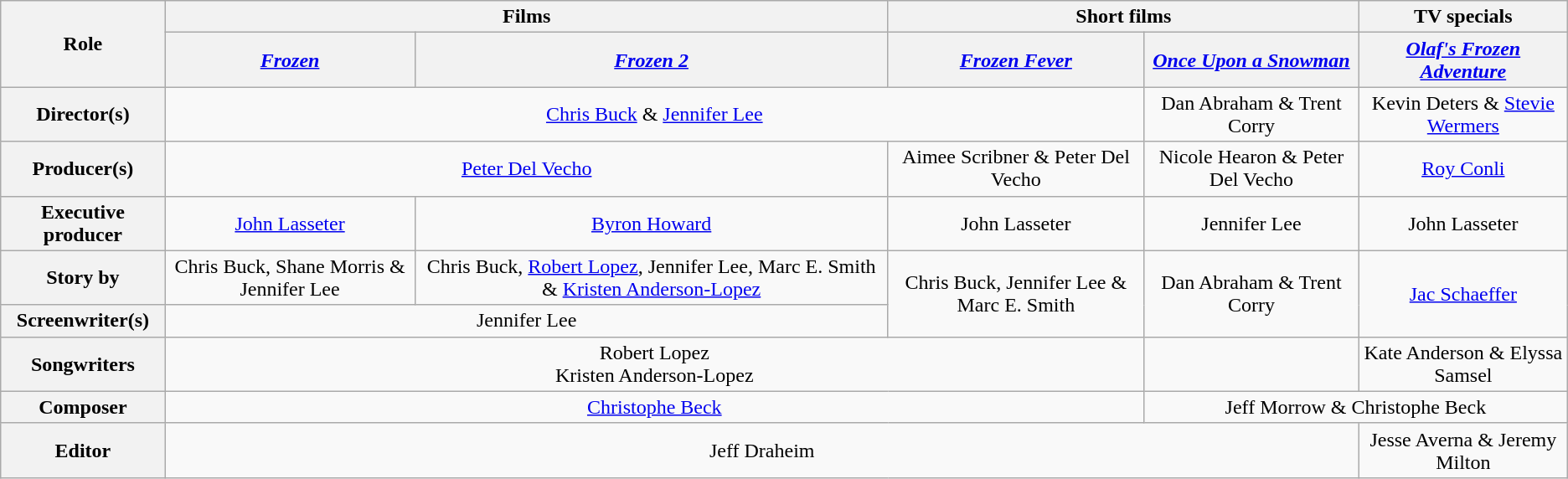<table class="wikitable" style="text-align:center;">
<tr>
<th rowspan="2">Role</th>
<th colspan="2">Films</th>
<th colspan="2">Short films</th>
<th colspan="2">TV specials</th>
</tr>
<tr>
<th><em><a href='#'>Frozen</a></em></th>
<th><em><a href='#'>Frozen 2</a></em></th>
<th><em><a href='#'>Frozen Fever</a></em></th>
<th><em><a href='#'>Once Upon a Snowman</a></em></th>
<th><em><a href='#'>Olaf's Frozen Adventure</a></em></th>
</tr>
<tr>
<th>Director(s)</th>
<td colspan="3"><a href='#'>Chris Buck</a> & <a href='#'>Jennifer Lee</a></td>
<td>Dan Abraham & Trent Corry</td>
<td>Kevin Deters & <a href='#'>Stevie Wermers</a></td>
</tr>
<tr>
<th>Producer(s)</th>
<td colspan="2"><a href='#'>Peter Del Vecho</a></td>
<td>Aimee Scribner & Peter Del Vecho</td>
<td>Nicole Hearon & Peter Del Vecho</td>
<td><a href='#'>Roy Conli</a></td>
</tr>
<tr>
<th>Executive producer</th>
<td><a href='#'>John Lasseter</a></td>
<td><a href='#'>Byron Howard</a></td>
<td>John Lasseter</td>
<td>Jennifer Lee</td>
<td>John Lasseter</td>
</tr>
<tr>
<th>Story by</th>
<td>Chris Buck, Shane Morris & Jennifer Lee</td>
<td>Chris Buck, <a href='#'>Robert Lopez</a>, Jennifer Lee, Marc E. Smith & <a href='#'>Kristen Anderson-Lopez</a></td>
<td rowspan="2">Chris Buck, Jennifer Lee & Marc E. Smith</td>
<td rowspan="2">Dan Abraham & Trent Corry</td>
<td rowspan="2"><a href='#'>Jac Schaeffer</a></td>
</tr>
<tr>
<th>Screenwriter(s)</th>
<td colspan="2">Jennifer Lee</td>
</tr>
<tr>
<th>Songwriters</th>
<td colspan="3">Robert Lopez <br>Kristen Anderson-Lopez </td>
<td></td>
<td>Kate Anderson & Elyssa Samsel</td>
</tr>
<tr>
<th>Composer</th>
<td colspan="3"><a href='#'>Christophe Beck</a></td>
<td colspan="2">Jeff Morrow & Christophe Beck</td>
</tr>
<tr>
<th>Editor</th>
<td colspan="4">Jeff Draheim</td>
<td>Jesse Averna & Jeremy Milton</td>
</tr>
</table>
